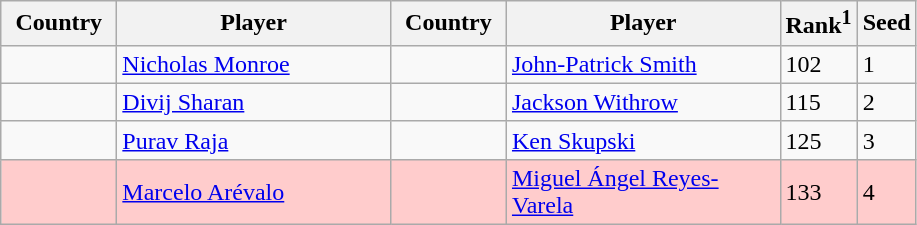<table class="sortable wikitable">
<tr>
<th width="70">Country</th>
<th width="175">Player</th>
<th width="70">Country</th>
<th width="175">Player</th>
<th>Rank<sup>1</sup></th>
<th>Seed</th>
</tr>
<tr>
<td></td>
<td><a href='#'>Nicholas Monroe</a></td>
<td></td>
<td><a href='#'>John-Patrick Smith</a></td>
<td>102</td>
<td>1</td>
</tr>
<tr>
<td></td>
<td><a href='#'>Divij Sharan</a></td>
<td></td>
<td><a href='#'>Jackson Withrow</a></td>
<td>115</td>
<td>2</td>
</tr>
<tr>
<td></td>
<td><a href='#'>Purav Raja</a></td>
<td></td>
<td><a href='#'>Ken Skupski</a></td>
<td>125</td>
<td>3</td>
</tr>
<tr style="background:#fcc;">
<td></td>
<td><a href='#'>Marcelo Arévalo</a></td>
<td></td>
<td><a href='#'>Miguel Ángel Reyes-Varela</a></td>
<td>133</td>
<td>4</td>
</tr>
</table>
